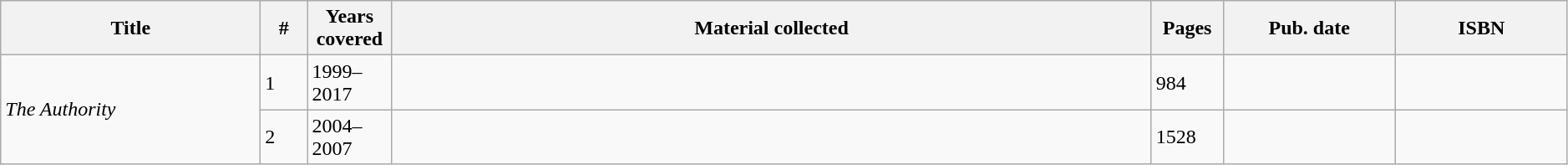<table class="wikitable sortable" width=99%>
<tr>
<th width="200px">Title</th>
<th class="unsortable" width="30px">#</th>
<th width="60px">Years covered</th>
<th class="unsortable">Material collected</th>
<th width="50px">Pages</th>
<th width="130px">Pub. date</th>
<th class="unsortable" width="130px">ISBN</th>
</tr>
<tr>
<td rowspan="2"><em>The Authority</em></td>
<td>1</td>
<td>1999–2017</td>
<td></td>
<td>984</td>
<td></td>
<td></td>
</tr>
<tr>
<td>2</td>
<td>2004–2007</td>
<td></td>
<td>1528</td>
<td></td>
<td></td>
</tr>
</table>
